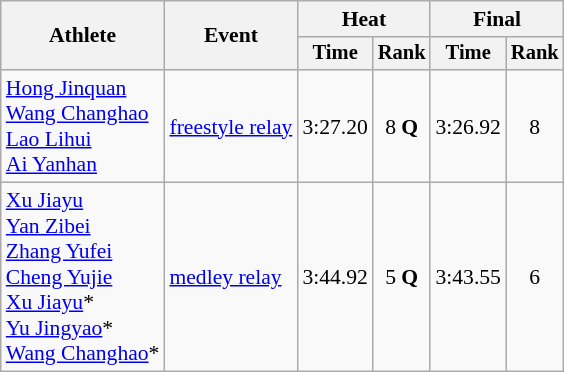<table class="wikitable" style="text-align:center; font-size:90%">
<tr>
<th rowspan=2>Athlete</th>
<th rowspan=2>Event</th>
<th colspan=2>Heat</th>
<th colspan=2>Final</th>
</tr>
<tr style="font-size:95%">
<th>Time</th>
<th>Rank</th>
<th>Time</th>
<th>Rank</th>
</tr>
<tr>
<td align=left><a href='#'>Hong Jinquan</a><br><a href='#'>Wang Changhao</a><br><a href='#'>Lao Lihui</a> <br><a href='#'>Ai Yanhan</a></td>
<td align=left><a href='#'> freestyle relay</a></td>
<td>3:27.20</td>
<td>8 <strong>Q</strong></td>
<td>3:26.92</td>
<td>8</td>
</tr>
<tr>
<td align=left><a href='#'>Xu Jiayu</a><br><a href='#'>Yan Zibei</a><br><a href='#'>Zhang Yufei</a> <br><a href='#'>Cheng Yujie</a><br><a href='#'>Xu Jiayu</a>*<br><a href='#'>Yu Jingyao</a>*<br><a href='#'>Wang Changhao</a>*</td>
<td align=left><a href='#'> medley relay</a></td>
<td>3:44.92</td>
<td>5 <strong>Q</strong></td>
<td>3:43.55</td>
<td>6</td>
</tr>
</table>
